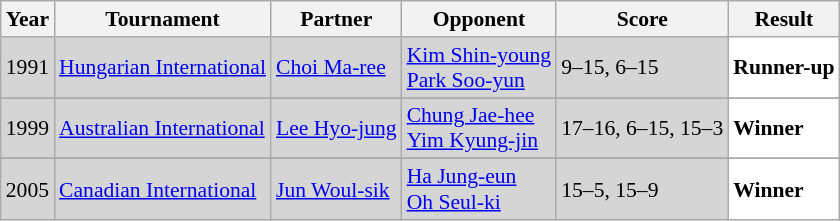<table class="sortable wikitable" style="font-size: 90%;">
<tr>
<th>Year</th>
<th>Tournament</th>
<th>Partner</th>
<th>Opponent</th>
<th>Score</th>
<th>Result</th>
</tr>
<tr style="background:#D5D5D5">
<td align="center">1991</td>
<td align="left"><a href='#'>Hungarian International</a></td>
<td align="left"> <a href='#'>Choi Ma-ree</a></td>
<td align="left"> <a href='#'>Kim Shin-young</a> <br>  <a href='#'>Park Soo-yun</a></td>
<td align="left">9–15, 6–15</td>
<td style="text-align:left; background:white"> <strong>Runner-up</strong></td>
</tr>
<tr>
</tr>
<tr style="background:#D5D5D5">
<td align="center">1999</td>
<td align="left"><a href='#'>Australian International</a></td>
<td align="left"> <a href='#'>Lee Hyo-jung</a></td>
<td align="left"> <a href='#'>Chung Jae-hee</a> <br>  <a href='#'>Yim Kyung-jin</a></td>
<td align="left">17–16, 6–15, 15–3</td>
<td style="text-align:left; background:white"> <strong>Winner</strong></td>
</tr>
<tr>
</tr>
<tr style="background:#D5D5D5">
<td align="center">2005</td>
<td align="left"><a href='#'>Canadian International</a></td>
<td align="left"> <a href='#'>Jun Woul-sik</a></td>
<td align="left"> <a href='#'>Ha Jung-eun</a> <br>  <a href='#'>Oh Seul-ki</a></td>
<td align="left">15–5, 15–9</td>
<td style="text-align:left; background:white"> <strong>Winner</strong></td>
</tr>
</table>
